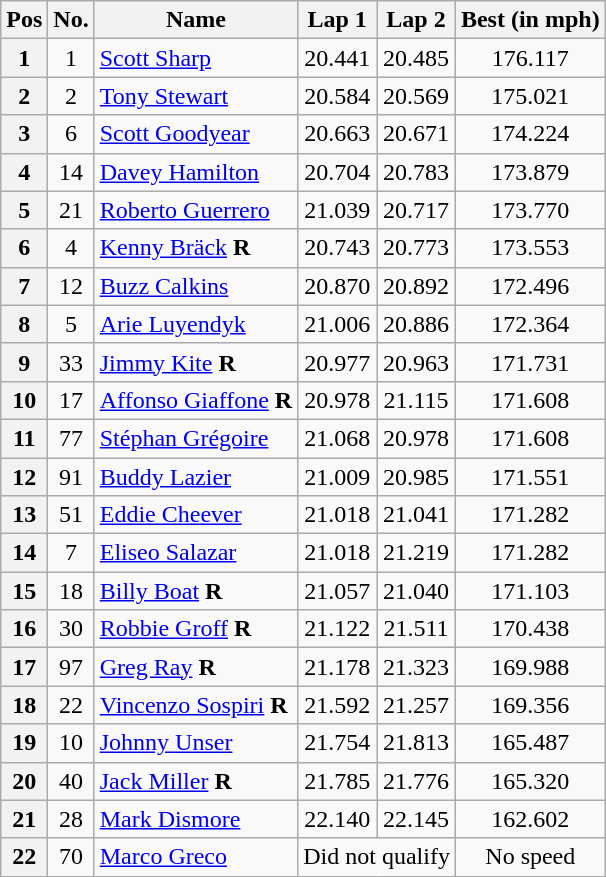<table class="wikitable sortable" "style=fontsize=95%">
<tr>
<th>Pos</th>
<th>No.</th>
<th>Name</th>
<th>Lap 1</th>
<th>Lap 2</th>
<th>Best (in mph)</th>
</tr>
<tr>
<th scope="row">1</th>
<td align=center>1</td>
<td> <a href='#'>Scott Sharp</a></td>
<td align="center">20.441</td>
<td align="center">20.485</td>
<td align="center">176.117</td>
</tr>
<tr>
<th scope="row">2</th>
<td align=center>2</td>
<td> <a href='#'>Tony Stewart</a></td>
<td align="center">20.584</td>
<td align="center">20.569</td>
<td align="center">175.021</td>
</tr>
<tr>
<th scope="row">3</th>
<td align=center>6</td>
<td> <a href='#'>Scott Goodyear</a></td>
<td align="center">20.663</td>
<td align="center">20.671</td>
<td align="center">174.224</td>
</tr>
<tr>
<th scope="row">4</th>
<td align=center>14</td>
<td> <a href='#'>Davey Hamilton</a></td>
<td align="center">20.704</td>
<td align="center">20.783</td>
<td align="center">173.879</td>
</tr>
<tr>
<th scope="row">5</th>
<td align=center>21</td>
<td> <a href='#'>Roberto Guerrero</a></td>
<td align="center">21.039</td>
<td align="center">20.717</td>
<td align="center">173.770</td>
</tr>
<tr>
<th scope="row">6</th>
<td align=center>4</td>
<td> <a href='#'>Kenny Bräck</a> <strong><span>R</span></strong></td>
<td align="center">20.743</td>
<td align="center">20.773</td>
<td align="center">173.553</td>
</tr>
<tr>
<th scope="row">7</th>
<td align=center>12</td>
<td> <a href='#'>Buzz Calkins</a></td>
<td align="center">20.870</td>
<td align="center">20.892</td>
<td align="center">172.496</td>
</tr>
<tr>
<th scope="row">8</th>
<td align=center>5</td>
<td> <a href='#'>Arie Luyendyk</a></td>
<td align="center">21.006</td>
<td align="center">20.886</td>
<td align="center">172.364</td>
</tr>
<tr>
<th scope="row">9</th>
<td align=center>33</td>
<td> <a href='#'>Jimmy Kite</a> <strong><span>R</span></strong></td>
<td align="center">20.977</td>
<td align="center">20.963</td>
<td align="center">171.731</td>
</tr>
<tr>
<th scope="row">10</th>
<td align=center>17</td>
<td> <a href='#'>Affonso Giaffone</a> <strong><span>R</span></strong></td>
<td align="center">20.978</td>
<td align="center">21.115</td>
<td align="center">171.608</td>
</tr>
<tr>
<th scope="row">11</th>
<td align=center>77</td>
<td> <a href='#'>Stéphan Grégoire</a></td>
<td align="center">21.068</td>
<td align="center">20.978</td>
<td align="center">171.608</td>
</tr>
<tr>
<th scope="row">12</th>
<td align=center>91</td>
<td> <a href='#'>Buddy Lazier</a></td>
<td align="center">21.009</td>
<td align="center">20.985</td>
<td align="center">171.551</td>
</tr>
<tr>
<th scope="row">13</th>
<td align=center>51</td>
<td> <a href='#'>Eddie Cheever</a></td>
<td align="center">21.018</td>
<td align="center">21.041</td>
<td align="center">171.282</td>
</tr>
<tr>
<th scope="row">14</th>
<td align=center>7</td>
<td> <a href='#'>Eliseo Salazar</a></td>
<td align="center">21.018</td>
<td align="center">21.219</td>
<td align="center">171.282</td>
</tr>
<tr>
<th scope="row">15</th>
<td align=center>18</td>
<td> <a href='#'>Billy Boat</a> <strong><span>R</span></strong></td>
<td align="center">21.057</td>
<td align="center">21.040</td>
<td align="center">171.103</td>
</tr>
<tr>
<th scope="row">16</th>
<td align=center>30</td>
<td> <a href='#'>Robbie Groff</a> <strong><span>R</span></strong></td>
<td align="center">21.122</td>
<td align="center">21.511</td>
<td align="center">170.438</td>
</tr>
<tr>
<th scope="row">17</th>
<td align=center>97</td>
<td> <a href='#'>Greg Ray</a> <strong><span>R</span></strong></td>
<td align="center">21.178</td>
<td align="center">21.323</td>
<td align="center">169.988</td>
</tr>
<tr>
<th scope="row">18</th>
<td align=center>22</td>
<td> <a href='#'>Vincenzo Sospiri</a> <strong><span>R</span></strong></td>
<td align="center">21.592</td>
<td align="center">21.257</td>
<td align="center">169.356</td>
</tr>
<tr>
<th scope="row">19</th>
<td align=center>10</td>
<td> <a href='#'>Johnny Unser</a></td>
<td align="center">21.754</td>
<td align="center">21.813</td>
<td align="center">165.487</td>
</tr>
<tr>
<th scope="row">20</th>
<td align=center>40</td>
<td> <a href='#'>Jack Miller</a> <strong><span>R</span></strong></td>
<td align="center">21.785</td>
<td align="center">21.776</td>
<td align="center">165.320</td>
</tr>
<tr>
<th scope="row">21</th>
<td align=center>28</td>
<td> <a href='#'>Mark Dismore</a></td>
<td align="center">22.140</td>
<td align="center">22.145</td>
<td align="center">162.602</td>
</tr>
<tr>
<th scope="row">22</th>
<td align=center>70</td>
<td> <a href='#'>Marco Greco</a></td>
<td colspan=2 align="center">Did not qualify</td>
<td align="center">No speed</td>
</tr>
</table>
